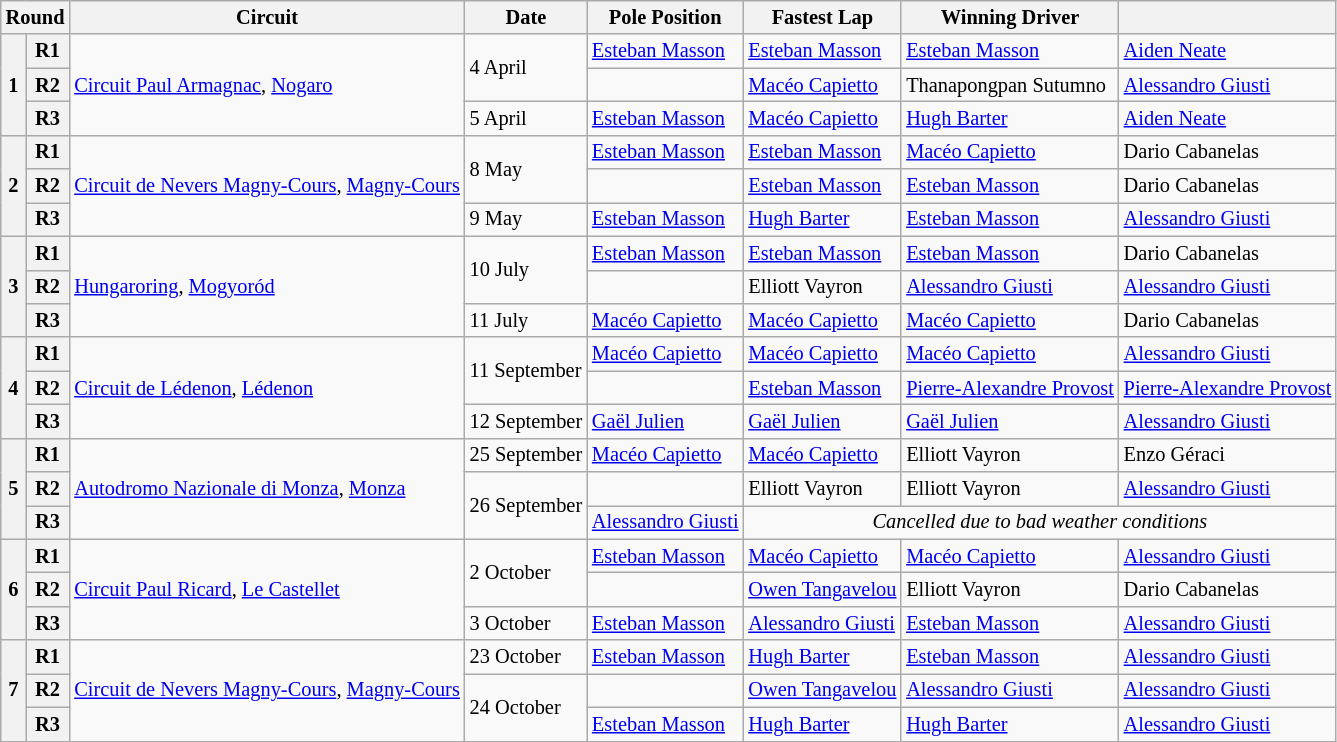<table class="wikitable" style="font-size:85%">
<tr>
<th colspan=2>Round</th>
<th>Circuit</th>
<th>Date</th>
<th>Pole Position</th>
<th>Fastest Lap</th>
<th>Winning Driver</th>
<th></th>
</tr>
<tr>
<th rowspan=3>1</th>
<th>R1</th>
<td rowspan=3> <a href='#'>Circuit Paul Armagnac</a>, <a href='#'>Nogaro</a></td>
<td rowspan=2>4 April</td>
<td nowrap> <a href='#'>Esteban Masson</a></td>
<td nowrap> <a href='#'>Esteban Masson</a></td>
<td nowrap> <a href='#'>Esteban Masson</a></td>
<td nowrap> <a href='#'>Aiden Neate</a></td>
</tr>
<tr>
<th>R2</th>
<td></td>
<td> <a href='#'>Macéo Capietto</a></td>
<td nowrap> Thanapongpan Sutumno</td>
<td> <a href='#'>Alessandro Giusti</a></td>
</tr>
<tr>
<th>R3</th>
<td>5 April</td>
<td> <a href='#'>Esteban Masson</a></td>
<td> <a href='#'>Macéo Capietto</a></td>
<td> <a href='#'>Hugh Barter</a></td>
<td> <a href='#'>Aiden Neate</a></td>
</tr>
<tr>
<th rowspan=3>2</th>
<th>R1</th>
<td rowspan=3 nowrap> <a href='#'>Circuit de Nevers Magny-Cours</a>, <a href='#'>Magny-Cours</a></td>
<td rowspan=2>8 May</td>
<td> <a href='#'>Esteban Masson</a></td>
<td> <a href='#'>Esteban Masson</a></td>
<td> <a href='#'>Macéo Capietto</a></td>
<td> Dario Cabanelas</td>
</tr>
<tr>
<th>R2</th>
<td></td>
<td> <a href='#'>Esteban Masson</a></td>
<td> <a href='#'>Esteban Masson</a></td>
<td> Dario Cabanelas</td>
</tr>
<tr>
<th>R3</th>
<td>9 May</td>
<td> <a href='#'>Esteban Masson</a></td>
<td> <a href='#'>Hugh Barter</a></td>
<td> <a href='#'>Esteban Masson</a></td>
<td> <a href='#'>Alessandro Giusti</a></td>
</tr>
<tr>
<th rowspan=3>3</th>
<th>R1</th>
<td rowspan=3> <a href='#'>Hungaroring</a>, <a href='#'>Mogyoród</a></td>
<td rowspan=2>10 July</td>
<td> <a href='#'>Esteban Masson</a></td>
<td> <a href='#'>Esteban Masson</a></td>
<td> <a href='#'>Esteban Masson</a></td>
<td> Dario Cabanelas</td>
</tr>
<tr>
<th>R2</th>
<td></td>
<td> Elliott Vayron</td>
<td> <a href='#'>Alessandro Giusti</a></td>
<td> <a href='#'>Alessandro Giusti</a></td>
</tr>
<tr>
<th>R3</th>
<td>11 July</td>
<td> <a href='#'>Macéo Capietto</a></td>
<td> <a href='#'>Macéo Capietto</a></td>
<td> <a href='#'>Macéo Capietto</a></td>
<td> Dario Cabanelas</td>
</tr>
<tr>
<th rowspan=3>4</th>
<th>R1</th>
<td rowspan=3> <a href='#'>Circuit de Lédenon</a>, <a href='#'>Lédenon</a></td>
<td rowspan=2>11 September</td>
<td> <a href='#'>Macéo Capietto</a></td>
<td> <a href='#'>Macéo Capietto</a></td>
<td> <a href='#'>Macéo Capietto</a></td>
<td> <a href='#'>Alessandro Giusti</a></td>
</tr>
<tr>
<th>R2</th>
<td></td>
<td> <a href='#'>Esteban Masson</a></td>
<td nowrap> <a href='#'>Pierre-Alexandre Provost</a></td>
<td nowrap> <a href='#'>Pierre-Alexandre Provost</a></td>
</tr>
<tr>
<th>R3</th>
<td>12 September</td>
<td> <a href='#'>Gaël Julien</a></td>
<td> <a href='#'>Gaël Julien</a></td>
<td> <a href='#'>Gaël Julien</a></td>
<td> <a href='#'>Alessandro Giusti</a></td>
</tr>
<tr>
<th rowspan=3>5</th>
<th>R1</th>
<td rowspan=3> <a href='#'>Autodromo Nazionale di Monza</a>, <a href='#'>Monza</a></td>
<td>25 September</td>
<td> <a href='#'>Macéo Capietto</a></td>
<td> <a href='#'>Macéo Capietto</a></td>
<td> Elliott Vayron</td>
<td> Enzo Géraci</td>
</tr>
<tr>
<th>R2</th>
<td rowspan=2 nowrap>26 September</td>
<td></td>
<td> Elliott Vayron</td>
<td> Elliott Vayron</td>
<td> <a href='#'>Alessandro Giusti</a></td>
</tr>
<tr>
<th>R3</th>
<td nowrap> <a href='#'>Alessandro Giusti</a></td>
<td colspan=3 style="text-align:center"><em>Cancelled due to bad weather conditions</em></td>
</tr>
<tr>
<th rowspan=3>6</th>
<th>R1</th>
<td rowspan=3> <a href='#'>Circuit Paul Ricard</a>, <a href='#'>Le Castellet</a></td>
<td rowspan=2>2 October</td>
<td> <a href='#'>Esteban Masson</a></td>
<td> <a href='#'>Macéo Capietto</a></td>
<td> <a href='#'>Macéo Capietto</a></td>
<td> <a href='#'>Alessandro Giusti</a></td>
</tr>
<tr>
<th>R2</th>
<td></td>
<td> <a href='#'>Owen Tangavelou</a></td>
<td> Elliott Vayron</td>
<td> Dario Cabanelas</td>
</tr>
<tr>
<th>R3</th>
<td>3 October</td>
<td> <a href='#'>Esteban Masson</a></td>
<td nowrap> <a href='#'>Alessandro Giusti</a></td>
<td> <a href='#'>Esteban Masson</a></td>
<td> <a href='#'>Alessandro Giusti</a></td>
</tr>
<tr>
<th rowspan=3>7</th>
<th>R1</th>
<td rowspan=3> <a href='#'>Circuit de Nevers Magny-Cours</a>, <a href='#'>Magny-Cours</a></td>
<td>23 October</td>
<td> <a href='#'>Esteban Masson</a></td>
<td> <a href='#'>Hugh Barter</a></td>
<td> <a href='#'>Esteban Masson</a></td>
<td> <a href='#'>Alessandro Giusti</a></td>
</tr>
<tr>
<th>R2</th>
<td rowspan=2>24 October</td>
<td></td>
<td nowrap> <a href='#'>Owen Tangavelou</a></td>
<td> <a href='#'>Alessandro Giusti</a></td>
<td> <a href='#'>Alessandro Giusti</a></td>
</tr>
<tr>
<th>R3</th>
<td> <a href='#'>Esteban Masson</a></td>
<td> <a href='#'>Hugh Barter</a></td>
<td> <a href='#'>Hugh Barter</a></td>
<td> <a href='#'>Alessandro Giusti</a></td>
</tr>
</table>
